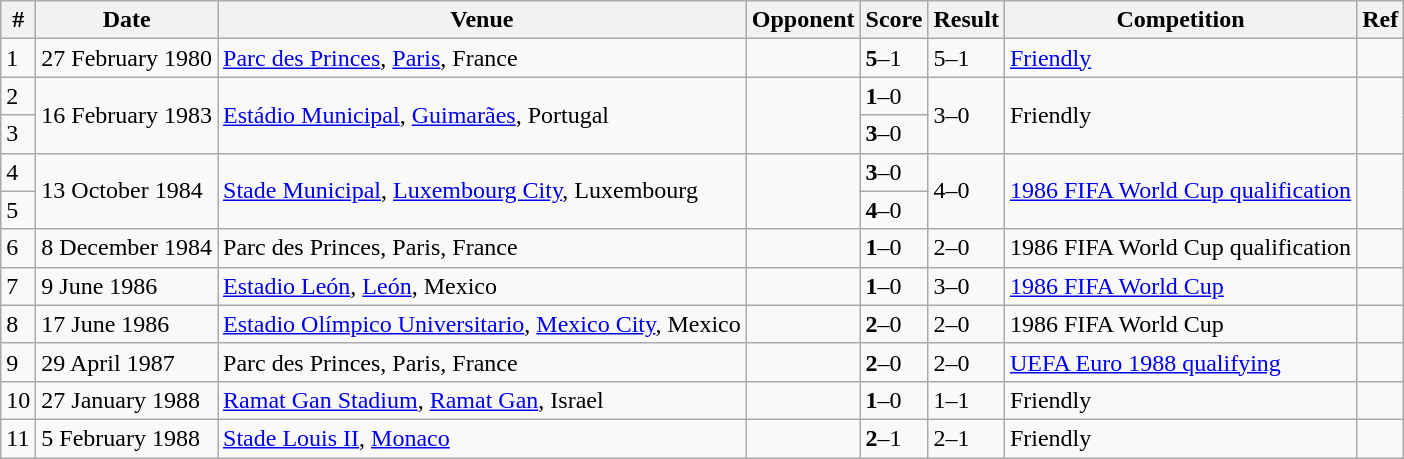<table class="wikitable">
<tr>
<th>#</th>
<th>Date</th>
<th>Venue</th>
<th>Opponent</th>
<th>Score</th>
<th>Result</th>
<th>Competition</th>
<th>Ref</th>
</tr>
<tr>
<td>1</td>
<td>27 February 1980</td>
<td><a href='#'>Parc des Princes</a>, <a href='#'>Paris</a>, France</td>
<td></td>
<td><strong>5</strong>–1</td>
<td>5–1</td>
<td><a href='#'>Friendly</a></td>
<td align="center"></td>
</tr>
<tr>
<td>2</td>
<td rowspan="2">16 February 1983</td>
<td rowspan="2"><a href='#'>Estádio Municipal</a>, <a href='#'>Guimarães</a>, Portugal</td>
<td rowspan="2"></td>
<td><strong>1</strong>–0</td>
<td rowspan="2">3–0</td>
<td rowspan="2">Friendly</td>
<td rowspan="2" align="center"></td>
</tr>
<tr>
<td>3</td>
<td><strong>3</strong>–0</td>
</tr>
<tr>
<td>4</td>
<td rowspan="2">13 October 1984</td>
<td rowspan="2"><a href='#'>Stade Municipal</a>, <a href='#'>Luxembourg City</a>, Luxembourg</td>
<td rowspan="2"></td>
<td><strong>3</strong>–0</td>
<td rowspan="2">4–0</td>
<td rowspan="2"><a href='#'>1986 FIFA World Cup qualification</a></td>
<td rowspan="2" align="center"></td>
</tr>
<tr>
<td>5</td>
<td><strong>4</strong>–0</td>
</tr>
<tr>
<td>6</td>
<td>8 December 1984</td>
<td>Parc des Princes, Paris, France</td>
<td></td>
<td><strong>1</strong>–0</td>
<td>2–0</td>
<td>1986 FIFA World Cup qualification</td>
<td align="center"></td>
</tr>
<tr>
<td>7</td>
<td>9 June 1986</td>
<td><a href='#'>Estadio León</a>, <a href='#'>León</a>, Mexico</td>
<td></td>
<td><strong>1</strong>–0</td>
<td>3–0</td>
<td><a href='#'>1986 FIFA World Cup</a></td>
<td align="center"></td>
</tr>
<tr>
<td>8</td>
<td>17 June 1986</td>
<td><a href='#'>Estadio Olímpico Universitario</a>, <a href='#'>Mexico City</a>, Mexico</td>
<td></td>
<td><strong>2</strong>–0</td>
<td>2–0</td>
<td>1986 FIFA World Cup</td>
<td align="center"></td>
</tr>
<tr>
<td>9</td>
<td>29 April 1987</td>
<td>Parc des Princes, Paris, France</td>
<td></td>
<td><strong>2</strong>–0</td>
<td>2–0</td>
<td><a href='#'>UEFA Euro 1988 qualifying</a></td>
<td align="center"></td>
</tr>
<tr>
<td>10</td>
<td>27 January 1988</td>
<td><a href='#'>Ramat Gan Stadium</a>, <a href='#'>Ramat Gan</a>, Israel</td>
<td></td>
<td><strong>1</strong>–0</td>
<td>1–1</td>
<td>Friendly</td>
<td align="center"></td>
</tr>
<tr>
<td>11</td>
<td>5 February 1988</td>
<td><a href='#'>Stade Louis II</a>, <a href='#'>Monaco</a></td>
<td></td>
<td><strong>2</strong>–1</td>
<td>2–1</td>
<td>Friendly</td>
<td align="center"></td>
</tr>
</table>
